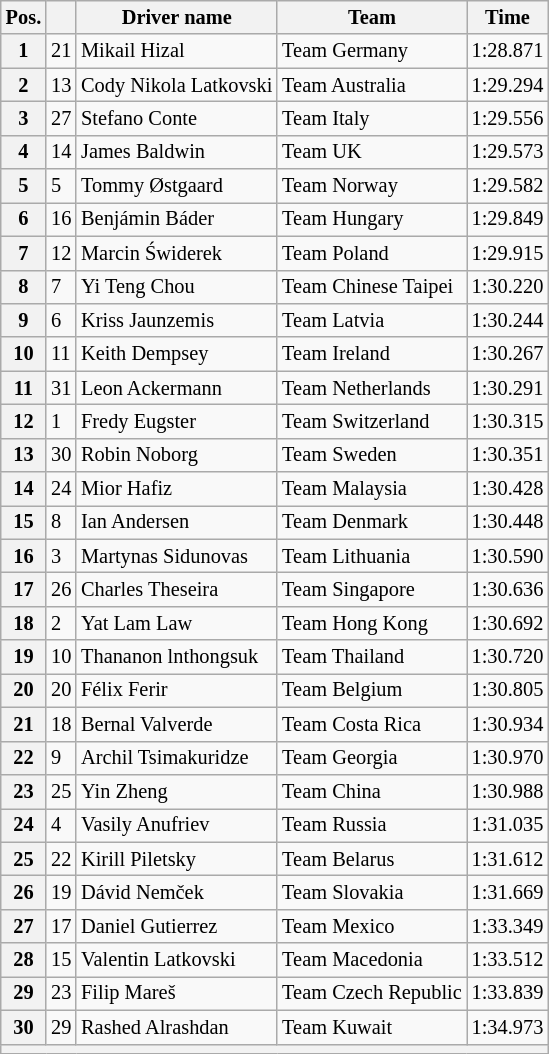<table class="wikitable" style="font-size: 85%;">
<tr>
<th scope="col">Pos.</th>
<th scope="col"></th>
<th scope="col">Driver name</th>
<th scope="col">Team</th>
<th scope="col">Time</th>
</tr>
<tr>
<th>1</th>
<td>21</td>
<td>Mikail Hizal</td>
<td> Team Germany</td>
<td>1:28.871</td>
</tr>
<tr>
<th>2</th>
<td>13</td>
<td>Cody Nikola Latkovski</td>
<td> Team Australia</td>
<td>1:29.294</td>
</tr>
<tr>
<th>3</th>
<td>27</td>
<td>Stefano Conte</td>
<td> Team Italy</td>
<td>1:29.556</td>
</tr>
<tr>
<th>4</th>
<td>14</td>
<td>James Baldwin</td>
<td> Team UK</td>
<td>1:29.573</td>
</tr>
<tr>
<th>5</th>
<td>5</td>
<td>Tommy Østgaard</td>
<td> Team Norway</td>
<td>1:29.582</td>
</tr>
<tr>
<th>6</th>
<td>16</td>
<td>Benjámin Báder</td>
<td> Team Hungary</td>
<td>1:29.849</td>
</tr>
<tr>
<th>7</th>
<td>12</td>
<td>Marcin Świderek</td>
<td> Team Poland</td>
<td>1:29.915</td>
</tr>
<tr>
<th>8</th>
<td>7</td>
<td>Yi Teng Chou</td>
<td> Team Chinese Taipei</td>
<td>1:30.220</td>
</tr>
<tr>
<th>9</th>
<td>6</td>
<td>Kriss Jaunzemis</td>
<td> Team Latvia</td>
<td>1:30.244</td>
</tr>
<tr>
<th>10</th>
<td>11</td>
<td>Keith Dempsey</td>
<td> Team Ireland</td>
<td>1:30.267</td>
</tr>
<tr>
<th>11</th>
<td>31</td>
<td>Leon Ackermann</td>
<td> Team Netherlands</td>
<td>1:30.291</td>
</tr>
<tr>
<th>12</th>
<td>1</td>
<td>Fredy Eugster</td>
<td> Team Switzerland</td>
<td>1:30.315</td>
</tr>
<tr>
<th>13</th>
<td>30</td>
<td>Robin Noborg</td>
<td> Team Sweden</td>
<td>1:30.351</td>
</tr>
<tr>
<th>14</th>
<td>24</td>
<td>Mior Hafiz</td>
<td> Team Malaysia</td>
<td>1:30.428</td>
</tr>
<tr>
<th>15</th>
<td>8</td>
<td>Ian Andersen</td>
<td> Team Denmark</td>
<td>1:30.448</td>
</tr>
<tr>
<th>16</th>
<td>3</td>
<td>Martynas Sidunovas</td>
<td> Team Lithuania</td>
<td>1:30.590</td>
</tr>
<tr>
<th>17</th>
<td>26</td>
<td>Charles Theseira</td>
<td> Team Singapore</td>
<td>1:30.636</td>
</tr>
<tr>
<th>18</th>
<td>2</td>
<td>Yat Lam Law</td>
<td> Team Hong Kong</td>
<td>1:30.692</td>
</tr>
<tr>
<th>19</th>
<td>10</td>
<td>Thananon lnthongsuk</td>
<td> Team Thailand</td>
<td>1:30.720</td>
</tr>
<tr>
<th>20</th>
<td>20</td>
<td>Félix Ferir</td>
<td> Team Belgium</td>
<td>1:30.805</td>
</tr>
<tr>
<th>21</th>
<td>18</td>
<td>Bernal Valverde</td>
<td> Team Costa Rica</td>
<td>1:30.934</td>
</tr>
<tr>
<th>22</th>
<td>9</td>
<td>Archil Tsimakuridze</td>
<td> Team Georgia</td>
<td>1:30.970</td>
</tr>
<tr>
<th>23</th>
<td>25</td>
<td>Yin Zheng</td>
<td> Team China</td>
<td>1:30.988</td>
</tr>
<tr>
<th>24</th>
<td>4</td>
<td>Vasily Anufriev</td>
<td> Team Russia</td>
<td>1:31.035</td>
</tr>
<tr>
<th>25</th>
<td>22</td>
<td>Kirill Piletsky</td>
<td> Team Belarus</td>
<td>1:31.612</td>
</tr>
<tr>
<th>26</th>
<td>19</td>
<td>Dávid Nemček</td>
<td> Team Slovakia</td>
<td>1:31.669</td>
</tr>
<tr>
<th>27</th>
<td>17</td>
<td>Daniel Gutierrez</td>
<td> Team Mexico</td>
<td>1:33.349</td>
</tr>
<tr>
<th>28</th>
<td>15</td>
<td>Valentin Latkovski</td>
<td> Team Macedonia</td>
<td>1:33.512</td>
</tr>
<tr>
<th>29</th>
<td>23</td>
<td>Filip Mareš</td>
<td> Team Czech Republic</td>
<td>1:33.839</td>
</tr>
<tr>
<th>30</th>
<td>29</td>
<td>Rashed Alrashdan</td>
<td> Team Kuwait</td>
<td>1:34.973</td>
</tr>
<tr class="sortbottom">
<th colspan=5></th>
</tr>
</table>
